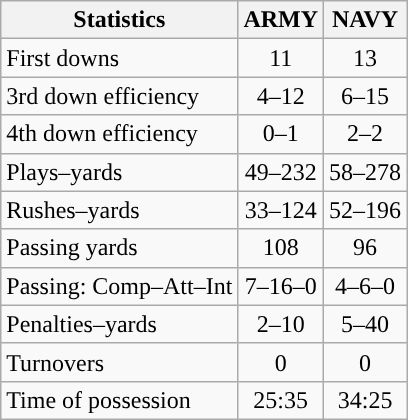<table class="wikitable">
<tr>
<th>Statistics</th>
<th>ARMY</th>
<th>NAVY</th>
</tr>
<tr>
<td>First downs</td>
<td align=center>11</td>
<td align=center>13</td>
</tr>
<tr>
<td>3rd down efficiency</td>
<td align=center>4–12</td>
<td align=center>6–15</td>
</tr>
<tr>
<td>4th down efficiency</td>
<td align=center>0–1</td>
<td align=center>2–2</td>
</tr>
<tr>
<td>Plays–yards</td>
<td align=center>49–232</td>
<td align=center>58–278</td>
</tr>
<tr>
<td>Rushes–yards</td>
<td align=center>33–124</td>
<td align=center>52–196</td>
</tr>
<tr>
<td>Passing yards</td>
<td align=center>108</td>
<td align=center>96</td>
</tr>
<tr>
<td>Passing: Comp–Att–Int</td>
<td align=center>7–16–0</td>
<td align=center>4–6–0</td>
</tr>
<tr>
<td>Penalties–yards</td>
<td align=center>2–10</td>
<td align=center>5–40</td>
</tr>
<tr>
<td>Turnovers</td>
<td align=center>0</td>
<td align=center>0</td>
</tr>
<tr>
<td>Time of possession</td>
<td align=center>25:35</td>
<td align=center>34:25</td>
</tr>
</table>
